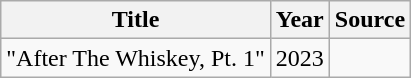<table class="wikitable">
<tr>
<th>Title</th>
<th>Year</th>
<th>Source</th>
</tr>
<tr>
<td>"After The Whiskey, Pt. 1"</td>
<td>2023</td>
<td></td>
</tr>
</table>
